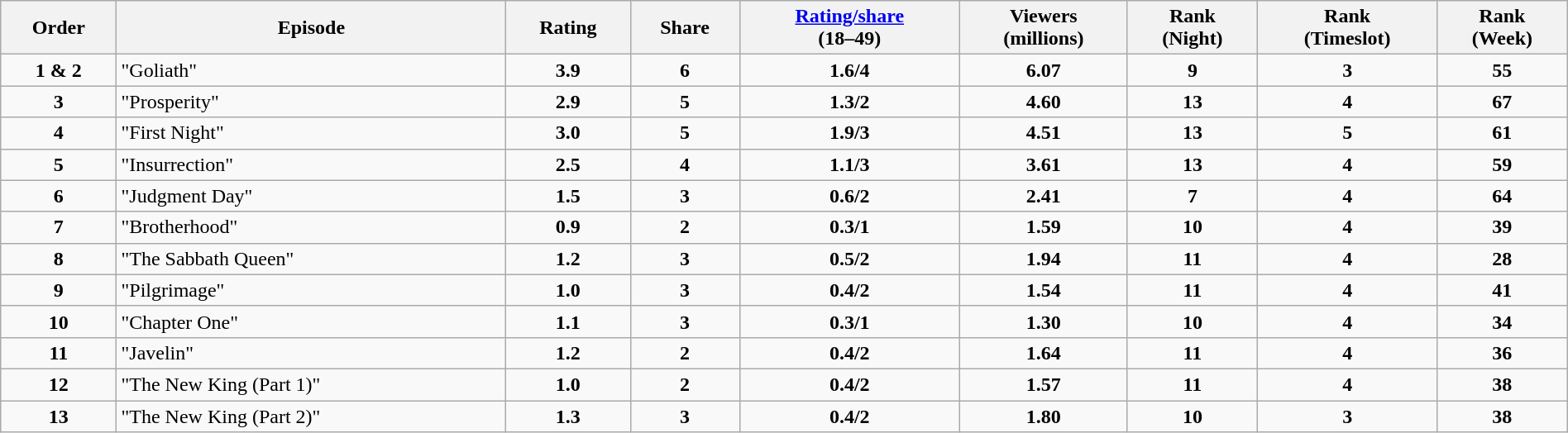<table class="wikitable sortable" width="100%">
<tr>
<th>Order</th>
<th>Episode</th>
<th>Rating</th>
<th>Share</th>
<th><a href='#'>Rating/share</a><br>(18–49)</th>
<th>Viewers<br>(millions)</th>
<th>Rank<br>(Night)</th>
<th>Rank<br>(Timeslot)</th>
<th>Rank<br>(Week)</th>
</tr>
<tr>
<td style="text-align:center"><strong>1 & 2</strong></td>
<td>"Goliath"</td>
<td style="text-align:center"><strong>3.9</strong></td>
<td style="text-align:center"><strong>6</strong></td>
<td style="text-align:center"><strong>1.6/4</strong></td>
<td style="text-align:center"><strong>6.07</strong></td>
<td style="text-align:center"><strong>9</strong></td>
<td style="text-align:center"><strong>3</strong></td>
<td style="text-align:center"><strong>55</strong></td>
</tr>
<tr>
<td style="text-align:center"><strong>3</strong></td>
<td>"Prosperity"</td>
<td style="text-align:center"><strong>2.9</strong></td>
<td style="text-align:center"><strong>5</strong></td>
<td style="text-align:center"><strong>1.3/2</strong></td>
<td style="text-align:center"><strong>4.60</strong></td>
<td style="text-align:center"><strong>13</strong></td>
<td style="text-align:center"><strong>4</strong></td>
<td style="text-align:center"><strong>67</strong></td>
</tr>
<tr>
<td style="text-align:center"><strong>4</strong></td>
<td>"First Night"</td>
<td style="text-align:center"><strong>3.0</strong></td>
<td style="text-align:center"><strong>5</strong></td>
<td style="text-align:center"><strong>1.9/3</strong></td>
<td style="text-align:center"><strong>4.51</strong></td>
<td style="text-align:center"><strong>13</strong></td>
<td style="text-align:center"><strong>5</strong></td>
<td style="text-align:center"><strong>61</strong></td>
</tr>
<tr>
<td style="text-align:center"><strong>5</strong></td>
<td>"Insurrection"</td>
<td style="text-align:center"><strong>2.5</strong></td>
<td style="text-align:center"><strong>4</strong></td>
<td style="text-align:center"><strong>1.1/3</strong></td>
<td style="text-align:center"><strong>3.61</strong></td>
<td style="text-align:center"><strong>13</strong></td>
<td style="text-align:center"><strong>4</strong></td>
<td style="text-align:center"><strong>59</strong></td>
</tr>
<tr>
<td style="text-align:center"><strong>6</strong></td>
<td>"Judgment Day"</td>
<td style="text-align:center"><strong>1.5</strong></td>
<td style="text-align:center"><strong>3</strong></td>
<td style="text-align:center"><strong>0.6/2</strong></td>
<td style="text-align:center"><strong>2.41</strong></td>
<td style="text-align:center"><strong>7</strong></td>
<td style="text-align:center"><strong>4</strong></td>
<td style="text-align:center"><strong>64</strong></td>
</tr>
<tr>
<td style="text-align:center"><strong>7</strong></td>
<td>"Brotherhood"</td>
<td style="text-align:center"><strong>0.9</strong></td>
<td style="text-align:center"><strong>2</strong></td>
<td style="text-align:center"><strong>0.3/1</strong></td>
<td style="text-align:center"><strong>1.59</strong></td>
<td style="text-align:center"><strong>10</strong></td>
<td style="text-align:center"><strong>4</strong></td>
<td style="text-align:center"><strong>39</strong></td>
</tr>
<tr>
<td style="text-align:center"><strong>8</strong></td>
<td>"The Sabbath Queen"</td>
<td style="text-align:center"><strong>1.2</strong></td>
<td style="text-align:center"><strong>3</strong></td>
<td style="text-align:center"><strong>0.5/2</strong></td>
<td style="text-align:center"><strong>1.94</strong></td>
<td style="text-align:center"><strong>11</strong></td>
<td style="text-align:center"><strong>4</strong></td>
<td style="text-align:center"><strong>28</strong></td>
</tr>
<tr>
<td style="text-align:center"><strong>9</strong></td>
<td>"Pilgrimage"</td>
<td style="text-align:center"><strong>1.0</strong></td>
<td style="text-align:center"><strong>3</strong></td>
<td style="text-align:center"><strong>0.4/2</strong></td>
<td style="text-align:center"><strong>1.54</strong></td>
<td style="text-align:center"><strong>11</strong></td>
<td style="text-align:center"><strong>4</strong></td>
<td style="text-align:center"><strong>41</strong></td>
</tr>
<tr>
<td style="text-align:center"><strong>10</strong></td>
<td>"Chapter One"</td>
<td style="text-align:center"><strong>1.1</strong></td>
<td style="text-align:center"><strong>3</strong></td>
<td style="text-align:center"><strong>0.3/1</strong></td>
<td style="text-align:center"><strong>1.30</strong></td>
<td style="text-align:center"><strong>10</strong></td>
<td style="text-align:center"><strong>4</strong></td>
<td style="text-align:center"><strong>34</strong></td>
</tr>
<tr>
<td style="text-align:center"><strong>11</strong></td>
<td>"Javelin"</td>
<td style="text-align:center"><strong>1.2</strong></td>
<td style="text-align:center"><strong>2</strong></td>
<td style="text-align:center"><strong>0.4/2</strong></td>
<td style="text-align:center"><strong>1.64</strong></td>
<td style="text-align:center"><strong>11</strong></td>
<td style="text-align:center"><strong>4</strong></td>
<td style="text-align:center"><strong>36</strong></td>
</tr>
<tr>
<td style="text-align:center"><strong>12</strong></td>
<td>"The New King (Part 1)"</td>
<td style="text-align:center"><strong>1.0</strong></td>
<td style="text-align:center"><strong>2</strong></td>
<td style="text-align:center"><strong>0.4/2</strong></td>
<td style="text-align:center"><strong>1.57</strong></td>
<td style="text-align:center"><strong>11</strong></td>
<td style="text-align:center"><strong>4</strong></td>
<td style="text-align:center"><strong>38</strong></td>
</tr>
<tr>
<td style="text-align:center"><strong>13</strong></td>
<td>"The New King (Part 2)"</td>
<td style="text-align:center"><strong>1.3</strong></td>
<td style="text-align:center"><strong>3</strong></td>
<td style="text-align:center"><strong>0.4/2</strong></td>
<td style="text-align:center"><strong>1.80</strong></td>
<td style="text-align:center"><strong>10</strong></td>
<td style="text-align:center"><strong>3</strong></td>
<td style="text-align:center"><strong>38</strong></td>
</tr>
</table>
